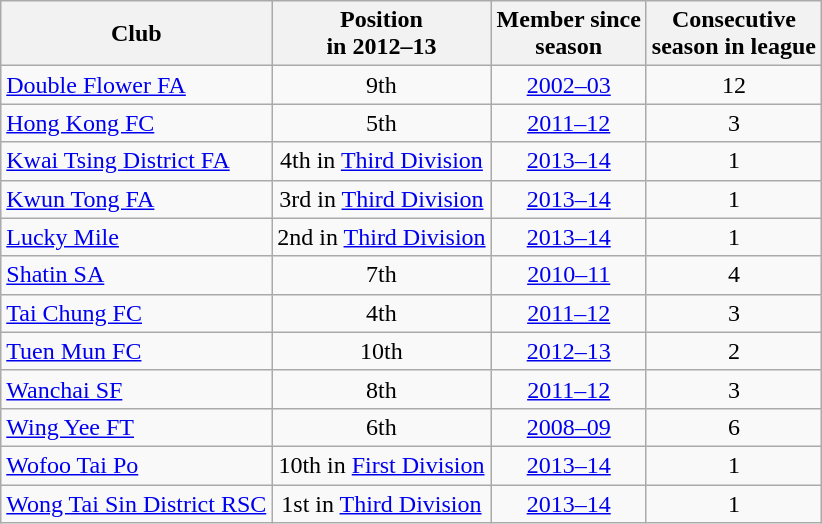<table class="wikitable sortable" style="text-align:center;">
<tr>
<th>Club<br></th>
<th>Position<br>in 2012–13</th>
<th>Member since<br>season</th>
<th>Consecutive<br>season in league</th>
</tr>
<tr>
<td style="text-align:left;"><a href='#'>Double Flower FA</a></td>
<td>9th</td>
<td><a href='#'>2002–03</a></td>
<td>12</td>
</tr>
<tr>
<td style="text-align:left;"><a href='#'>Hong Kong FC</a></td>
<td>5th</td>
<td><a href='#'>2011–12</a></td>
<td>3</td>
</tr>
<tr>
<td style="text-align:left;"><a href='#'>Kwai Tsing District FA</a></td>
<td>4th in <a href='#'>Third Division</a></td>
<td><a href='#'>2013–14</a></td>
<td>1</td>
</tr>
<tr>
<td style="text-align:left;"><a href='#'>Kwun Tong FA</a></td>
<td>3rd in <a href='#'>Third Division</a></td>
<td><a href='#'>2013–14</a></td>
<td>1</td>
</tr>
<tr>
<td style="text-align:left;"><a href='#'>Lucky Mile</a></td>
<td>2nd in <a href='#'>Third Division</a></td>
<td><a href='#'>2013–14</a></td>
<td>1</td>
</tr>
<tr>
<td style="text-align:left;"><a href='#'>Shatin SA</a></td>
<td>7th</td>
<td><a href='#'>2010–11</a></td>
<td>4</td>
</tr>
<tr>
<td style="text-align:left;"><a href='#'>Tai Chung FC</a></td>
<td>4th</td>
<td><a href='#'>2011–12</a></td>
<td>3</td>
</tr>
<tr>
<td style="text-align:left;"><a href='#'>Tuen Mun FC</a></td>
<td>10th</td>
<td><a href='#'>2012–13</a></td>
<td>2</td>
</tr>
<tr>
<td style="text-align:left;"><a href='#'>Wanchai SF</a></td>
<td>8th</td>
<td><a href='#'>2011–12</a></td>
<td>3</td>
</tr>
<tr>
<td style="text-align:left;"><a href='#'>Wing Yee FT</a></td>
<td>6th</td>
<td><a href='#'>2008–09</a></td>
<td>6</td>
</tr>
<tr>
<td style="text-align:left;"><a href='#'>Wofoo Tai Po</a></td>
<td>10th in <a href='#'>First Division</a></td>
<td><a href='#'>2013–14</a></td>
<td>1</td>
</tr>
<tr>
<td style="text-align:left;"><a href='#'>Wong Tai Sin District RSC</a></td>
<td>1st in <a href='#'>Third Division</a></td>
<td><a href='#'>2013–14</a></td>
<td>1</td>
</tr>
</table>
